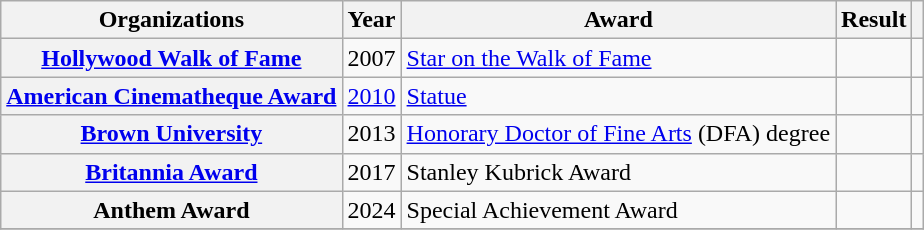<table class= "wikitable plainrowheaders sortable">
<tr>
<th>Organizations</th>
<th scope="col">Year</th>
<th scope="col">Award</th>
<th scope="col">Result</th>
<th scope="col" class="unsortable"></th>
</tr>
<tr>
<th scope="row" rowspan="1"><a href='#'>Hollywood Walk of Fame</a></th>
<td style="text-align:center;">2007</td>
<td><a href='#'>Star on the Walk of Fame</a></td>
<td></td>
<td style="text-align:center;"></td>
</tr>
<tr>
<th scope="row" rowspan="1"><a href='#'>American Cinematheque Award</a></th>
<td style="text-align:center;"><a href='#'>2010</a></td>
<td><a href='#'>Statue</a></td>
<td></td>
<td style="text-align:center;"></td>
</tr>
<tr>
<th scope="row" rowspan="1"><a href='#'>Brown University</a></th>
<td style="text-align:center;">2013</td>
<td><a href='#'>Honorary Doctor of Fine Arts</a> (DFA) degree</td>
<td></td>
<td style="text-align:center;"></td>
</tr>
<tr>
<th scope="row" rowspan="1"><a href='#'>Britannia Award</a></th>
<td style="text-align:center;">2017</td>
<td>Stanley Kubrick Award</td>
<td></td>
<td style="text-align:center;"></td>
</tr>
<tr>
<th scope="row" rowspan="1">Anthem Award</th>
<td style="text-align:center;">2024</td>
<td>Special Achievement Award</td>
<td></td>
<td style="text-align:center;"></td>
</tr>
<tr>
</tr>
</table>
